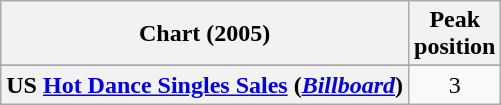<table class="wikitable plainrowheaders" style="text-align:center">
<tr>
<th scope="col">Chart (2005)</th>
<th scope="col">Peak<br>position</th>
</tr>
<tr>
</tr>
<tr>
<th scope="row">US <a href='#'>Hot Dance Singles Sales</a> (<em><a href='#'>Billboard</a></em>)</th>
<td>3</td>
</tr>
</table>
